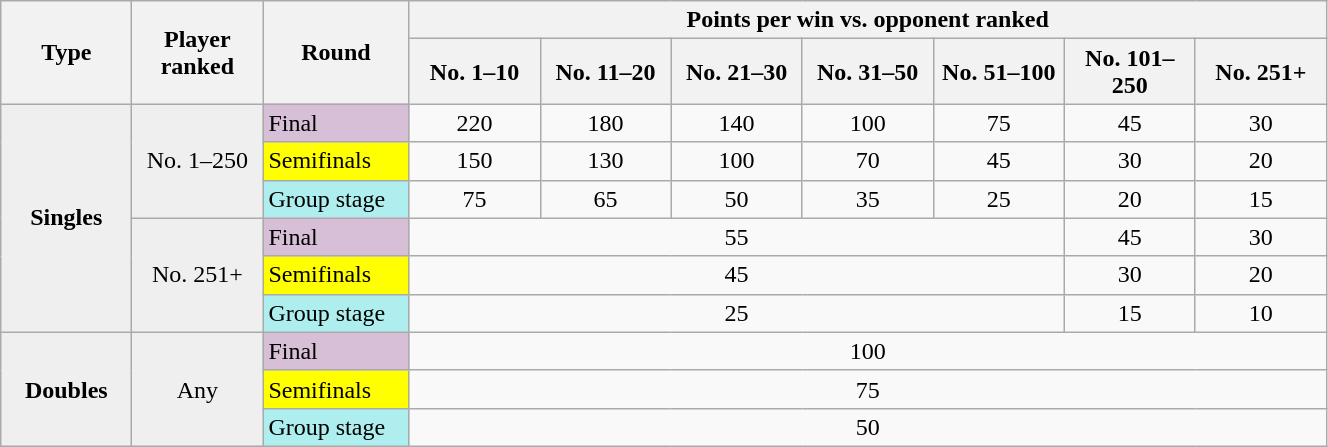<table class="wikitable nowrap" style=text-align:center;>
<tr>
<th width=80 rowspan=2>Type</th>
<th width=80 rowspan=2>Player <br> ranked</th>
<th width=90 rowspan=2>Round</th>
<th colspan=7>Points per win vs. opponent ranked</th>
</tr>
<tr>
<th width=80>No. 1–10</th>
<th width=80>No. 11–20</th>
<th width=80>No. 21–30</th>
<th width=80>No. 31–50</th>
<th width=80>No. 51–100</th>
<th width=80>No. 101–250</th>
<th width=80>No. 251+</th>
</tr>
<tr>
<td bgcolor=efefef rowspan=6><strong>Singles</strong></td>
<td bgcolor=efefef rowspan=3>No. 1–250</td>
<td bgcolor=thistle align=left>Final</td>
<td>220</td>
<td>180</td>
<td>140</td>
<td>100</td>
<td>75</td>
<td>45</td>
<td>30</td>
</tr>
<tr>
<td bgcolor=yellow align=left>Semifinals</td>
<td>150</td>
<td>130</td>
<td>100</td>
<td>70</td>
<td>45</td>
<td>30</td>
<td>20</td>
</tr>
<tr>
<td bgcolor=afeeee align=left>Group stage</td>
<td>75</td>
<td>65</td>
<td>50</td>
<td>35</td>
<td>25</td>
<td>20</td>
<td>15</td>
</tr>
<tr>
<td bgcolor=efefef rowspan=3>No. 251+</td>
<td bgcolor=thistle align=left>Final</td>
<td colspan=5>55</td>
<td>45</td>
<td>30</td>
</tr>
<tr>
<td bgcolor=yellow align=left>Semifinals</td>
<td colspan=5>45</td>
<td>30</td>
<td>20</td>
</tr>
<tr>
<td bgcolor=afeeee align=left>Group stage</td>
<td colspan=5>25</td>
<td>15</td>
<td>10</td>
</tr>
<tr>
<td bgcolor=efefef rowspan=3><strong>Doubles</strong></td>
<td bgcolor=efefef rowspan=3>Any</td>
<td bgcolor=thistle align=left>Final</td>
<td colspan=7>100</td>
</tr>
<tr>
<td bgcolor=yellow align=left>Semifinals</td>
<td colspan=7>75</td>
</tr>
<tr>
<td bgcolor=afeeee align=left>Group stage</td>
<td colspan=7>50</td>
</tr>
</table>
